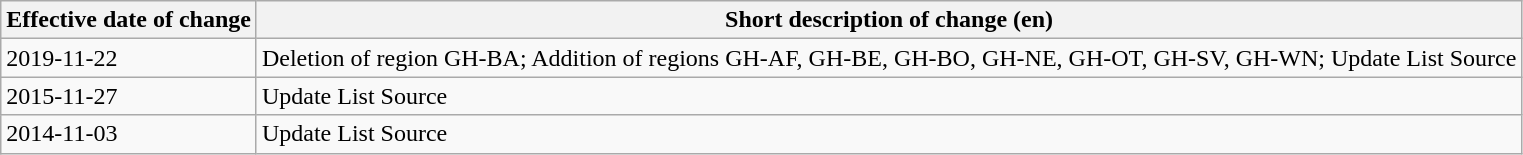<table class="wikitable">
<tr>
<th>Effective date of change</th>
<th>Short description of change (en)</th>
</tr>
<tr>
<td>2019-11-22</td>
<td>Deletion of region GH-BA; Addition of regions GH-AF, GH-BE, GH-BO, GH-NE, GH-OT, GH-SV, GH-WN; Update List Source</td>
</tr>
<tr>
<td>2015-11-27</td>
<td>Update List Source</td>
</tr>
<tr>
<td>2014-11-03</td>
<td>Update List Source</td>
</tr>
</table>
